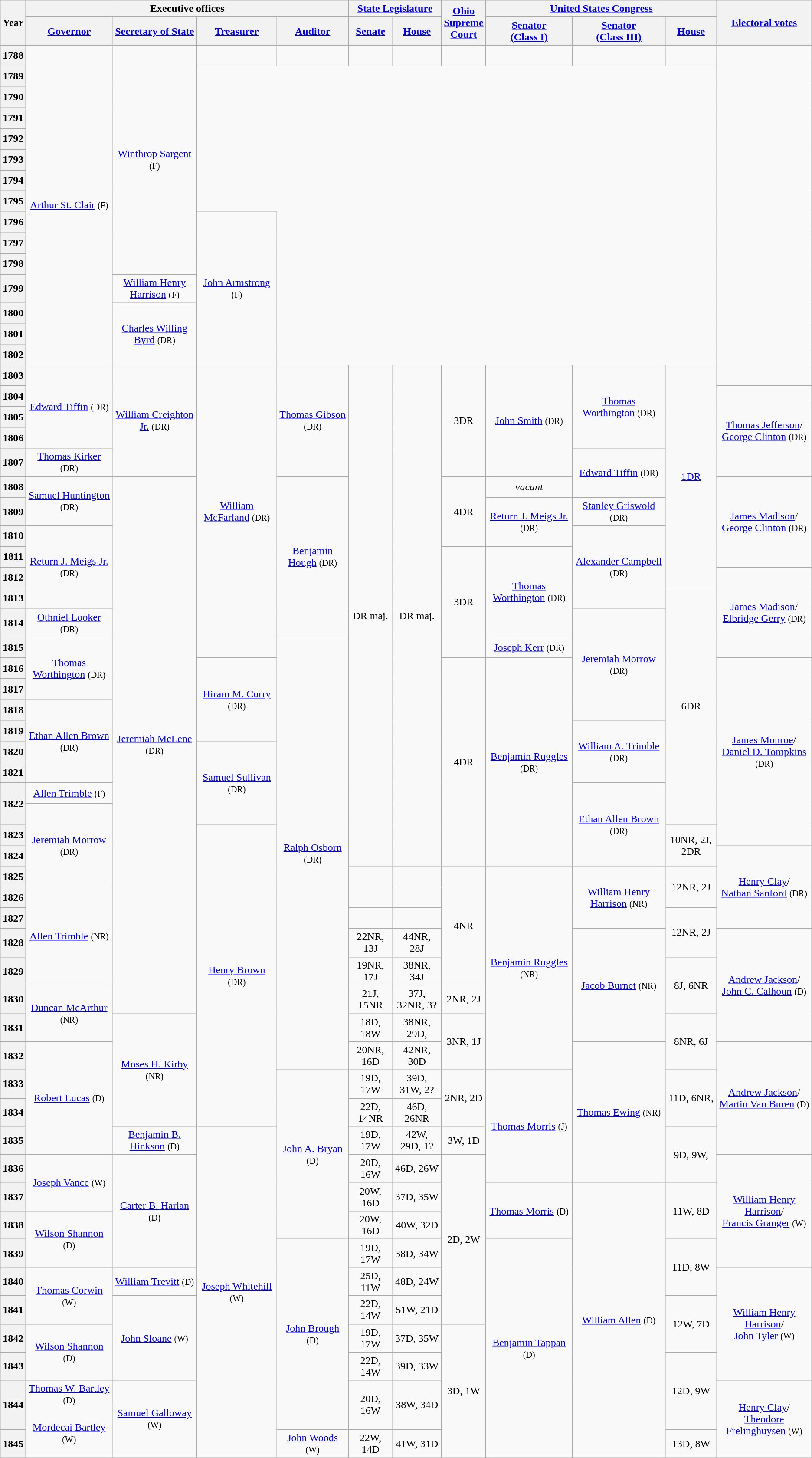<table class="wikitable sortable sticky-header-multi" style="text-align:center">
<tr>
<th rowspan=2 class=unsortable>Year</th>
<th colspan=4>Executive offices</th>
<th colspan=2><a href='#'>State Legislature</a></th>
<th rowspan=2 class=unsortable><a href='#'>Ohio<br>Supreme<br>Court</a></th>
<th colspan=3><a href='#'>United States Congress</a></th>
<th rowspan=2 class=unsortable><a href='#'>Electoral votes</a></th>
</tr>
<tr style="height:2em">
<th class=unsortable><a href='#'>Governor</a></th>
<th class=unsortable><a href='#'>Secretary of State</a></th>
<th class=unsortable><a href='#'>Treasurer</a></th>
<th class=unsortable><a href='#'>Auditor</a></th>
<th class=unsortable><a href='#'>Senate</a></th>
<th class=unsortable><a href='#'>House</a></th>
<th class=unsortable><a href='#'>Senator<br>(Class I)</a></th>
<th class=unsortable><a href='#'>Senator<br>(Class III)</a></th>
<th class=unsortable><a href='#'>House</a></th>
</tr>
<tr style="height:2em">
<th>1788</th>
<td rowspan=15 ><a href='#'>Arthur St. Clair</a> <small>(F)</small></td>
<td rowspan=11 ><a href='#'>Winthrop Sargent</a> <small>(F)</small></td>
<td></td>
<td></td>
<td></td>
<td></td>
<td></td>
<td></td>
<td></td>
<td></td>
<td rowspan=16></td>
</tr>
<tr style="height:2em">
<th>1789</th>
</tr>
<tr style="height:2em">
<th>1790</th>
</tr>
<tr style="height:2em">
<th>1791</th>
</tr>
<tr style="height:2em">
<th>1792</th>
</tr>
<tr style="height:2em">
<th>1793</th>
</tr>
<tr style="height:2em">
<th>1794</th>
</tr>
<tr style="height:2em">
<th>1795</th>
</tr>
<tr style="height:2em">
<th>1796</th>
<td rowspan=7 ><a href='#'>John Armstrong</a> <small>(F)</small></td>
</tr>
<tr style="height:2em">
<th>1797</th>
</tr>
<tr style="height:2em">
<th>1798</th>
</tr>
<tr style="height:2em">
<th>1799</th>
<td><a href='#'>William Henry Harrison</a> <small>(F)</small></td>
</tr>
<tr style="height:2em">
<th>1800</th>
<td rowspan=3 ><a href='#'>Charles Willing Byrd</a> <small>(DR)</small></td>
</tr>
<tr style="height:2em">
<th>1801</th>
</tr>
<tr style="height:2em">
<th>1802</th>
</tr>
<tr style="height:2em">
<th>1803</th>
<td rowspan=4 ><a href='#'>Edward Tiffin</a> <small>(DR)</small></td>
<td rowspan=5 ><a href='#'>William Creighton Jr.</a> <small>(DR)</small></td>
<td rowspan=13 ><a href='#'>William McFarland</a> <small>(DR)</small></td>
<td rowspan=5 ><a href='#'>Thomas Gibson</a> <small>(DR)</small></td>
<td rowspan=23 >DR maj.</td>
<td rowspan=23 >DR maj.</td>
<td rowspan=5 >3DR</td>
<td rowspan=5 ><a href='#'>John Smith</a> <small>(DR)</small></td>
<td rowspan=4 ><a href='#'>Thomas Worthington</a> <small>(DR)</small></td>
<td rowspan=10 ><a href='#'>1DR</a></td>
</tr>
<tr style="height:2em">
<th>1804</th>
<td rowspan=4 ><a href='#'>Thomas Jefferson</a>/<br><a href='#'>George Clinton</a> <small>(DR)</small> </td>
</tr>
<tr style="height:2em">
<th>1805</th>
</tr>
<tr style="height:2em">
<th>1806</th>
</tr>
<tr style="height:2em">
<th>1807</th>
<td><a href='#'>Thomas Kirker</a> <small>(DR)</small></td>
<td rowspan=2 ><a href='#'>Edward Tiffin</a> <small>(DR)</small></td>
</tr>
<tr style="height:2em">
<th>1808</th>
<td rowspan=2 ><a href='#'>Samuel Huntington</a> <small>(DR)</small></td>
<td rowspan=24 ><a href='#'>Jeremiah McLene</a> <small>(DR)</small></td>
<td rowspan=7 ><a href='#'>Benjamin Hough</a> <small>(DR)</small></td>
<td rowspan=3 >4DR</td>
<td><em>vacant</em></td>
<td rowspan=4 ><a href='#'>James Madison</a>/<br><a href='#'>George Clinton</a> <small>(DR)</small> </td>
</tr>
<tr style="height:2em">
<th>1809</th>
<td rowspan=2 ><a href='#'>Return J. Meigs Jr.</a> <small>(DR)</small></td>
<td><a href='#'>Stanley Griswold</a> <small>(DR)</small></td>
</tr>
<tr style="height:2em">
<th>1810</th>
<td rowspan=4 ><a href='#'>Return J. Meigs Jr.</a> <small>(DR)</small></td>
<td rowspan=4 ><a href='#'>Alexander Campbell</a> <small>(DR)</small></td>
</tr>
<tr style="height:2em">
<th>1811</th>
<td rowspan=5 >3DR</td>
<td rowspan=4 ><a href='#'>Thomas Worthington</a> <small>(DR)</small></td>
</tr>
<tr style="height:2em">
<th>1812</th>
<td rowspan=4 ><a href='#'>James Madison</a>/<br><a href='#'>Elbridge Gerry</a> <small>(DR)</small> </td>
</tr>
<tr style="height:2em">
<th>1813</th>
<td rowspan=11 >6DR</td>
</tr>
<tr style="height:2em">
<th>1814</th>
<td><a href='#'>Othniel Looker</a> <small>(DR)</small></td>
<td rowspan=5 ><a href='#'>Jeremiah Morrow</a> <small>(DR)</small></td>
</tr>
<tr style="height:2em">
<th>1815</th>
<td rowspan=3 ><a href='#'>Thomas Worthington</a> <small>(DR)</small></td>
<td rowspan=19 ><a href='#'>Ralph Osborn</a> <small>(DR)</small></td>
<td><a href='#'>Joseph Kerr</a> <small>(DR)</small></td>
</tr>
<tr style="height:2em">
<th>1816</th>
<td rowspan=4 ><a href='#'>Hiram M. Curry</a> <small>(DR)</small></td>
<td rowspan=10 >4DR</td>
<td rowspan=10 ><a href='#'>Benjamin Ruggles</a> <small>(DR)</small></td>
<td rowspan=9 ><a href='#'>James Monroe</a>/<br><a href='#'>Daniel D. Tompkins</a> <small>(DR)</small> </td>
</tr>
<tr style="height:2em">
<th>1817</th>
</tr>
<tr style="height:2em">
<th>1818</th>
<td rowspan=4 ><a href='#'>Ethan Allen Brown</a> <small>(DR)</small></td>
</tr>
<tr style="height:2em">
<th>1819</th>
<td rowspan=3 ><a href='#'>William A. Trimble</a> <small>(DR)</small></td>
</tr>
<tr style="height:2em">
<th>1820</th>
<td rowspan=4 ><a href='#'>Samuel Sullivan</a> <small>(DR)</small></td>
</tr>
<tr style="height:2em">
<th>1821</th>
</tr>
<tr style="height:2em">
<th rowspan=2>1822</th>
<td><a href='#'>Allen Trimble</a> <small>(F)</small></td>
<td rowspan=4 ><a href='#'>Ethan Allen Brown</a> <small>(DR)</small></td>
</tr>
<tr style="height:2em">
<td rowspan=4 ><a href='#'>Jeremiah Morrow</a> <small>(DR)</small></td>
</tr>
<tr style="height:2em">
<th>1823</th>
<td rowspan=12 ><a href='#'>Henry Brown</a> <small>(DR)</small></td>
<td rowspan=2 >10NR, 2J, 2DR</td>
</tr>
<tr style="height:2em">
<th>1824</th>
<td rowspan=4 ><a href='#'>Henry Clay</a>/<br><a href='#'>Nathan Sanford</a> <small>(DR)</small> </td>
</tr>
<tr style="height:2em">
<th>1825</th>
<td></td>
<td></td>
<td rowspan=5 >4NR</td>
<td rowspan=8 ><a href='#'>Benjamin Ruggles</a> <small>(NR)</small></td>
<td rowspan=3 ><a href='#'>William Henry Harrison</a> <small>(NR)</small></td>
<td rowspan=2 >12NR, 2J</td>
</tr>
<tr style="height:2em">
<th>1826</th>
<td rowspan=4 ><a href='#'>Allen Trimble</a> <small>(NR)</small></td>
<td></td>
<td></td>
</tr>
<tr style="height:2em">
<th>1827</th>
<td></td>
<td></td>
<td rowspan=2 >12NR, 2J</td>
</tr>
<tr style="height:2em">
<th>1828</th>
<td>22NR, 13J</td>
<td>44NR, 28J</td>
<td rowspan=4 ><a href='#'>Jacob Burnet</a> <small>(NR)</small></td>
<td rowspan=4  ><a href='#'>Andrew Jackson</a>/<br><a href='#'>John C. Calhoun</a> <small>(D)</small> </td>
</tr>
<tr style="height:2em">
<th>1829</th>
<td>19NR, 17J</td>
<td>38NR, 34J</td>
<td rowspan=2 >8J, 6NR</td>
</tr>
<tr style="height:2em">
<th>1830</th>
<td rowspan=2 ><a href='#'>Duncan McArthur</a> <small>(NR)</small></td>
<td>21J, 15NR</td>
<td>37J, 32NR, 3?</td>
<td>2NR, 2J</td>
</tr>
<tr style="height:2em">
<th>1831</th>
<td rowspan=4 ><a href='#'>Moses H. Kirby</a> <small>(NR)</small></td>
<td>18D, 18W</td>
<td>38NR, 29D, </td>
<td rowspan=2 >3NR, 1J</td>
<td rowspan=2 >8NR, 6J</td>
</tr>
<tr style="height:2em">
<th>1832</th>
<td rowspan=4 ><a href='#'>Robert Lucas</a> <small>(D)</small></td>
<td>20NR, 16D</td>
<td>42NR, 30D</td>
<td rowspan=5 ><a href='#'>Thomas Ewing</a> <small>(NR)</small></td>
<td rowspan=4 ><a href='#'>Andrew Jackson</a>/<br><a href='#'>Martin Van Buren</a> <small>(D)</small> </td>
</tr>
<tr style="height:2em">
<th>1833</th>
<td rowspan=6 ><a href='#'>John A. Bryan</a> <small>(D)</small></td>
<td>19D, 17W</td>
<td>39D, 31W, 2?</td>
<td rowspan=2 >2NR, 2D</td>
<td rowspan=4 ><a href='#'>Thomas Morris</a> <small>(J)</small></td>
<td rowspan=2 >11D, 6NR, </td>
</tr>
<tr style="height:2em">
<th>1834</th>
<td>22D, 14NR</td>
<td>46D, 26NR</td>
</tr>
<tr style="height:2em">
<th>1835</th>
<td><a href='#'>Benjamin B. Hinkson</a> <small>(D)</small></td>
<td rowspan=12 ><a href='#'>Joseph Whitehill</a> <small>(W)</small></td>
<td>19D, 17W</td>
<td>42W, 29D, 1?</td>
<td>3W, 1D</td>
<td rowspan=2 >9D, 9W, </td>
</tr>
<tr style="height:2em">
<th>1836</th>
<td rowspan=2 ><a href='#'>Joseph Vance</a> <small>(W)</small></td>
<td rowspan=4 ><a href='#'>Carter B. Harlan</a> <small>(D)</small></td>
<td>20D, 16W</td>
<td>46D, 26W</td>
<td rowspan=6 >2D, 2W</td>
<td rowspan=4  ><a href='#'>William Henry Harrison</a>/<br><a href='#'>Francis Granger</a> <small>(W)</small> </td>
</tr>
<tr style="height:2em">
<th>1837</th>
<td>20W, 16D</td>
<td>37D, 35W</td>
<td rowspan=2 ><a href='#'>Thomas Morris</a> <small>(D)</small></td>
<td rowspan=10 ><a href='#'>William Allen</a> <small>(D)</small></td>
<td rowspan=2 >11W, 8D</td>
</tr>
<tr style="height:2em">
<th>1838</th>
<td rowspan=2 ><a href='#'>Wilson Shannon</a> <small>(D)</small></td>
<td>20W, 16D</td>
<td>40W, 32D</td>
</tr>
<tr style="height:2em">
<th>1839</th>
<td rowspan=7 ><a href='#'>John Brough</a> <small>(D)</small></td>
<td>19D, 17W</td>
<td>38D, 34W</td>
<td rowspan=8 ><a href='#'>Benjamin Tappan</a> <small>(D)</small></td>
<td rowspan=2 >11D, 8W</td>
</tr>
<tr style="height:2em">
<th>1840</th>
<td rowspan=2 ><a href='#'>Thomas Corwin</a> <small>(W)</small></td>
<td><a href='#'>William Trevitt</a> <small>(D)</small></td>
<td>25D, 11W</td>
<td>48D, 24W</td>
<td rowspan=4 ><a href='#'>William Henry Harrison</a>/<br><a href='#'>John Tyler</a> <small>(W)</small> </td>
</tr>
<tr style="height:2em">
<th>1841</th>
<td rowspan=3 ><a href='#'>John Sloane</a> <small>(W)</small></td>
<td>22D, 14W</td>
<td>51W, 21D</td>
<td rowspan=2 >12W, 7D</td>
</tr>
<tr style="height:2em">
<th>1842</th>
<td rowspan=2 ><a href='#'>Wilson Shannon</a> <small>(D)</small></td>
<td>19D, 17W</td>
<td>37D, 35W</td>
<td rowspan=5 >3D, 1W</td>
</tr>
<tr style="height:2em">
<th>1843</th>
<td>22D, 14W</td>
<td>39D, 33W</td>
<td rowspan=3 >12D, 9W</td>
</tr>
<tr style="height:2em">
<th rowspan=2>1844</th>
<td><a href='#'>Thomas W. Bartley</a> <small>(D)</small></td>
<td rowspan=3 ><a href='#'>Samuel Galloway</a> <small>(W)</small></td>
<td rowspan=2 >20D, 16W</td>
<td rowspan=2 >38W, 34D</td>
<td rowspan=3 ><a href='#'>Henry Clay</a>/<br><a href='#'>Theodore Frelinghuysen</a> <small>(W)</small> </td>
</tr>
<tr style="height:2em">
<td rowspan=2 ><a href='#'>Mordecai Bartley</a> <small>(W)</small></td>
</tr>
<tr style="height:2em">
<th>1845</th>
<td><a href='#'>John Woods</a> <small>(W)</small></td>
<td>22W, 14D</td>
<td>41W, 31D</td>
<td>13D, 8W</td>
</tr>
</table>
